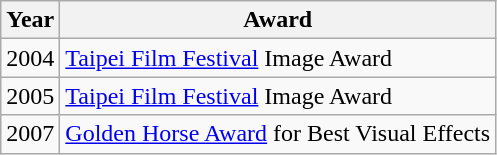<table class="wikitable">
<tr>
<th>Year</th>
<th>Award</th>
</tr>
<tr>
<td>2004</td>
<td><a href='#'>Taipei Film Festival</a> Image Award</td>
</tr>
<tr>
<td>2005</td>
<td><a href='#'>Taipei Film Festival</a> Image Award</td>
</tr>
<tr>
<td>2007</td>
<td><a href='#'>Golden Horse Award</a> for Best Visual Effects</td>
</tr>
</table>
